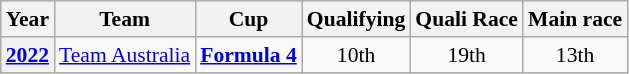<table class="wikitable" style="text-align:center; font-size:90%">
<tr>
<th>Year</th>
<th>Team</th>
<th>Cup</th>
<th>Qualifying</th>
<th>Quali Race</th>
<th>Main race</th>
</tr>
<tr>
<th><a href='#'>2022</a></th>
<td align="left"> <a href='#'>Team Australia</a></td>
<td><a href='#'><strong><span>Formula 4</span></strong></a></td>
<td>10th</td>
<td>19th</td>
<td>13th</td>
</tr>
</table>
